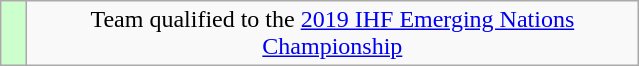<table class="wikitable" style="text-align: center;">
<tr>
<td width=10px bgcolor=#ccffcc></td>
<td width=400px>Team qualified to the <a href='#'>2019 IHF Emerging Nations Championship</a></td>
</tr>
</table>
